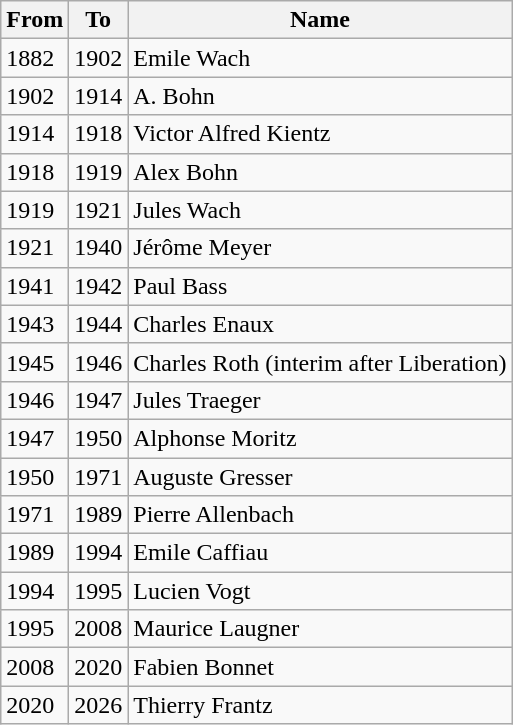<table class="wikitable">
<tr>
<th>From</th>
<th>To</th>
<th>Name</th>
</tr>
<tr>
<td>1882</td>
<td>1902</td>
<td>Emile Wach</td>
</tr>
<tr>
<td>1902</td>
<td>1914</td>
<td>A. Bohn</td>
</tr>
<tr>
<td>1914</td>
<td>1918</td>
<td>Victor Alfred Kientz</td>
</tr>
<tr>
<td>1918</td>
<td>1919</td>
<td>Alex Bohn</td>
</tr>
<tr>
<td>1919</td>
<td>1921</td>
<td>Jules Wach</td>
</tr>
<tr>
<td>1921</td>
<td>1940</td>
<td>Jérôme Meyer</td>
</tr>
<tr>
<td>1941</td>
<td>1942</td>
<td>Paul Bass</td>
</tr>
<tr>
<td>1943</td>
<td>1944</td>
<td>Charles Enaux</td>
</tr>
<tr>
<td>1945</td>
<td>1946</td>
<td>Charles Roth (interim after Liberation)</td>
</tr>
<tr>
<td>1946</td>
<td>1947</td>
<td>Jules Traeger</td>
</tr>
<tr>
<td>1947</td>
<td>1950</td>
<td>Alphonse Moritz</td>
</tr>
<tr>
<td>1950</td>
<td>1971</td>
<td>Auguste Gresser</td>
</tr>
<tr>
<td>1971</td>
<td>1989</td>
<td>Pierre Allenbach</td>
</tr>
<tr>
<td>1989</td>
<td>1994</td>
<td>Emile Caffiau</td>
</tr>
<tr>
<td>1994</td>
<td>1995</td>
<td>Lucien Vogt</td>
</tr>
<tr>
<td>1995</td>
<td>2008</td>
<td>Maurice Laugner</td>
</tr>
<tr>
<td>2008</td>
<td>2020</td>
<td>Fabien Bonnet</td>
</tr>
<tr>
<td>2020</td>
<td>2026</td>
<td>Thierry Frantz</td>
</tr>
</table>
